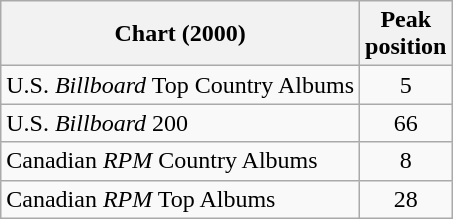<table class="wikitable">
<tr>
<th>Chart (2000)</th>
<th>Peak<br>position</th>
</tr>
<tr>
<td>U.S. <em>Billboard</em> Top Country Albums</td>
<td align="center">5</td>
</tr>
<tr>
<td>U.S. <em>Billboard</em> 200</td>
<td align="center">66</td>
</tr>
<tr>
<td>Canadian <em>RPM</em> Country Albums</td>
<td align="center">8</td>
</tr>
<tr>
<td>Canadian <em>RPM</em> Top Albums</td>
<td align="center">28</td>
</tr>
</table>
